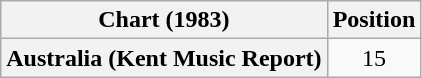<table class="wikitable plainrowheaders">
<tr>
<th scope="col">Chart (1983)</th>
<th scope="col">Position</th>
</tr>
<tr>
<th scope="row">Australia (Kent Music Report)</th>
<td style="text-align:center;">15</td>
</tr>
</table>
